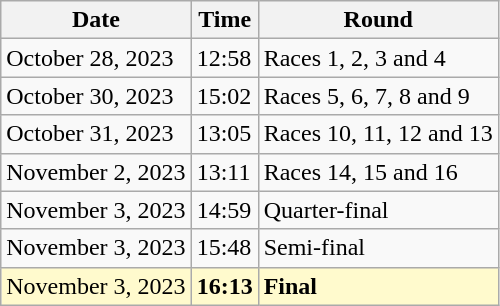<table class="wikitable">
<tr>
<th>Date</th>
<th>Time</th>
<th>Round</th>
</tr>
<tr>
<td>October 28, 2023</td>
<td>12:58</td>
<td>Races 1, 2, 3 and 4</td>
</tr>
<tr>
<td>October 30, 2023</td>
<td>15:02</td>
<td>Races 5, 6, 7, 8 and 9</td>
</tr>
<tr>
<td>October 31, 2023</td>
<td>13:05</td>
<td>Races 10, 11, 12 and 13</td>
</tr>
<tr>
<td>November 2, 2023</td>
<td>13:11</td>
<td>Races 14, 15 and 16</td>
</tr>
<tr>
<td>November 3, 2023</td>
<td>14:59</td>
<td>Quarter-final</td>
</tr>
<tr>
<td>November 3, 2023</td>
<td>15:48</td>
<td>Semi-final</td>
</tr>
<tr style=background:lemonchiffon>
<td>November 3, 2023</td>
<td><strong>16:13</strong></td>
<td><strong>Final</strong></td>
</tr>
</table>
